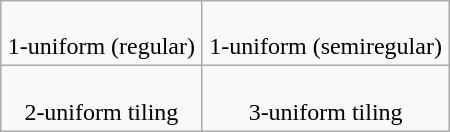<table class=wikitable align=right width=300>
<tr align=center valign=top>
<td><br>1-uniform (regular)</td>
<td><br>1-uniform (semiregular)</td>
</tr>
<tr align=center valign=top>
<td><br>2-uniform tiling</td>
<td><br>3-uniform tiling</td>
</tr>
</table>
